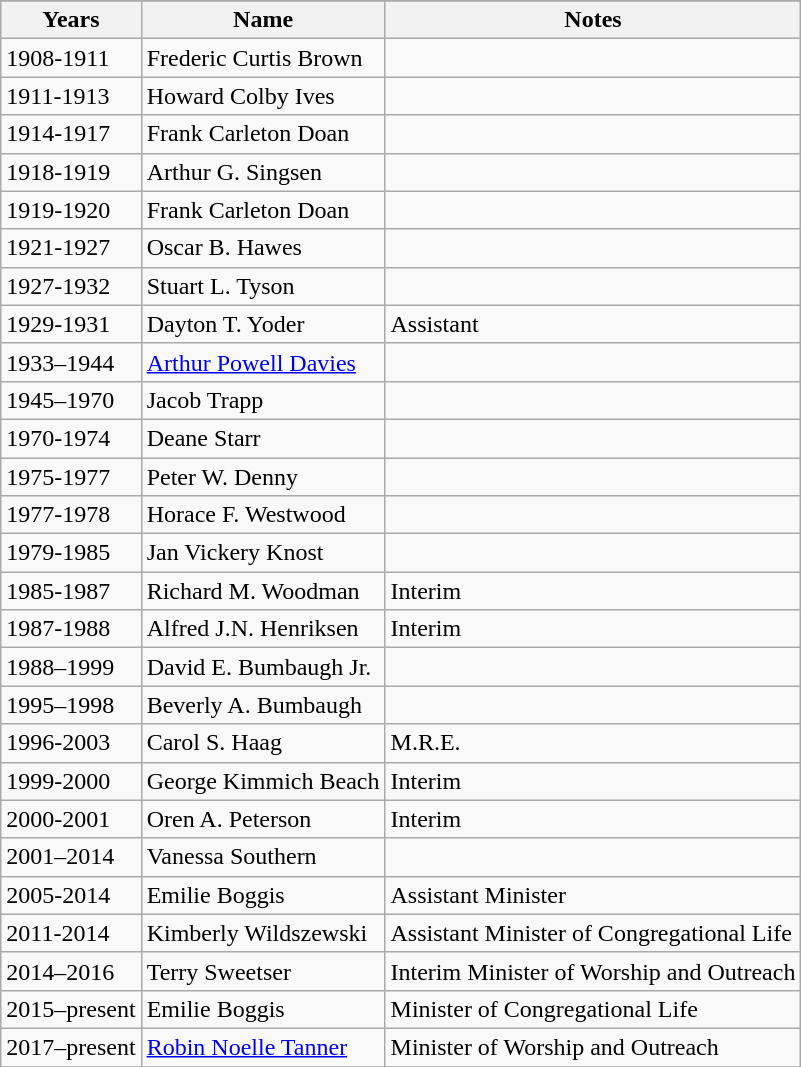<table class="wikitable sortable">
<tr>
</tr>
<tr>
<th>Years</th>
<th>Name</th>
<th>Notes</th>
</tr>
<tr>
<td align="left">1908-1911</td>
<td align="left">Frederic Curtis Brown</td>
<td align="left"></td>
</tr>
<tr>
<td align="left">1911-1913</td>
<td align="left">Howard Colby Ives</td>
<td align="left"></td>
</tr>
<tr>
<td align="left">1914-1917</td>
<td align="left">Frank Carleton Doan</td>
<td align="left"></td>
</tr>
<tr>
<td align="left">1918-1919</td>
<td align="left">Arthur G. Singsen</td>
<td align="left"></td>
</tr>
<tr>
<td align="left">1919-1920</td>
<td align="left">Frank Carleton Doan</td>
<td align="left"></td>
</tr>
<tr>
<td align="left">1921-1927</td>
<td align="left">Oscar B. Hawes</td>
<td align="left"></td>
</tr>
<tr>
<td align="left">1927-1932</td>
<td align="left">Stuart L. Tyson</td>
<td align="left"></td>
</tr>
<tr>
<td align="left">1929-1931</td>
<td align="left">Dayton T. Yoder</td>
<td align="left">Assistant</td>
</tr>
<tr>
<td align="left">1933–1944</td>
<td align="left"><a href='#'>Arthur Powell Davies</a></td>
<td align="left"></td>
</tr>
<tr>
<td align="left">1945–1970</td>
<td align="left">Jacob Trapp</td>
<td align="left"></td>
</tr>
<tr>
<td align="left">1970-1974</td>
<td align="left">Deane Starr</td>
<td align="left"></td>
</tr>
<tr>
<td align="left">1975-1977</td>
<td align="left">Peter W. Denny</td>
<td align="left"></td>
</tr>
<tr>
<td align="left">1977-1978</td>
<td align="left">Horace F. Westwood</td>
<td align="left"></td>
</tr>
<tr>
<td align="left">1979-1985</td>
<td align="left">Jan Vickery Knost</td>
<td align="left"></td>
</tr>
<tr>
<td align="left">1985-1987</td>
<td align="left">Richard M. Woodman</td>
<td align="left">Interim</td>
</tr>
<tr>
<td align="left">1987-1988</td>
<td align="left">Alfred J.N. Henriksen</td>
<td align="left">Interim</td>
</tr>
<tr>
<td align="left">1988–1999</td>
<td align="left">David E. Bumbaugh Jr.</td>
<td align="left"></td>
</tr>
<tr>
<td align="left">1995–1998</td>
<td align="left">Beverly A. Bumbaugh</td>
<td align="left"></td>
</tr>
<tr>
<td align="left">1996-2003</td>
<td align="left">Carol S. Haag</td>
<td align="left">M.R.E.</td>
</tr>
<tr>
<td align="left">1999-2000</td>
<td align="left">George Kimmich Beach</td>
<td align="left">Interim</td>
</tr>
<tr>
<td align="left">2000-2001</td>
<td align="left">Oren A. Peterson</td>
<td align="left">Interim</td>
</tr>
<tr>
<td align="left">2001–2014</td>
<td align="left">Vanessa Southern</td>
<td align="left"></td>
</tr>
<tr>
<td align="left">2005-2014</td>
<td align="left">Emilie Boggis</td>
<td align="left">Assistant Minister</td>
</tr>
<tr>
<td align="left">2011-2014</td>
<td align="left">Kimberly Wildszewski</td>
<td align="left">Assistant Minister of Congregational Life</td>
</tr>
<tr>
<td align="left">2014–2016</td>
<td align="left">Terry Sweetser</td>
<td align="left">Interim Minister of Worship and Outreach</td>
</tr>
<tr>
<td align="left">2015–present</td>
<td align="left">Emilie Boggis</td>
<td align="left">Minister of Congregational Life</td>
</tr>
<tr>
<td align="left">2017–present</td>
<td align="left"><a href='#'>Robin Noelle Tanner</a></td>
<td align="left">Minister of Worship and Outreach</td>
</tr>
<tr>
</tr>
</table>
